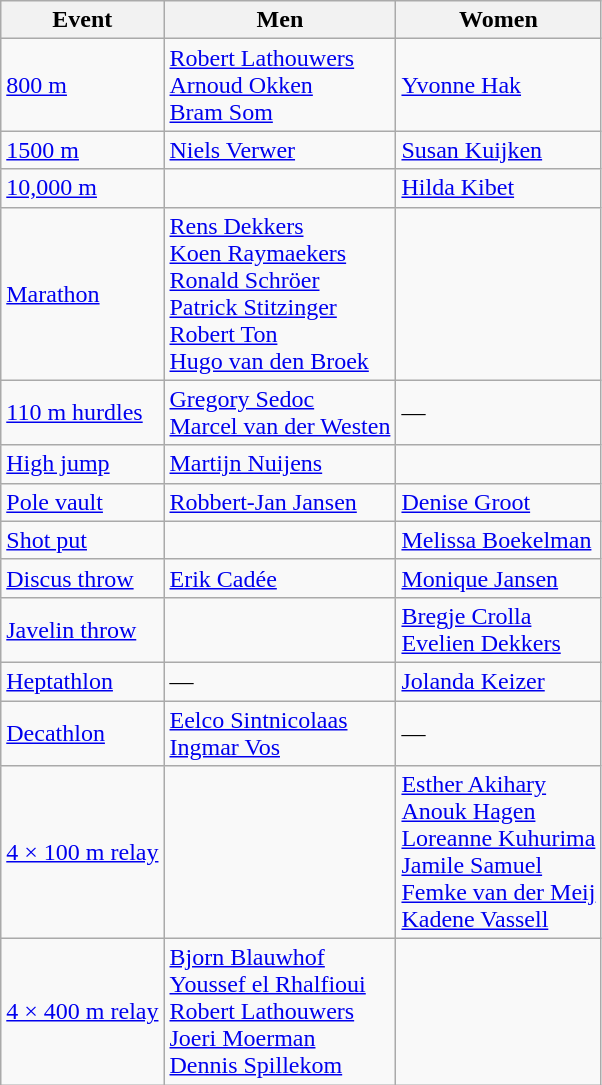<table class=wikitable style="font-size:100%">
<tr>
<th>Event</th>
<th>Men</th>
<th>Women</th>
</tr>
<tr>
<td><a href='#'>800 m</a></td>
<td><a href='#'>Robert Lathouwers</a><br><a href='#'>Arnoud Okken</a><br><a href='#'>Bram Som</a></td>
<td><a href='#'>Yvonne Hak</a></td>
</tr>
<tr>
<td><a href='#'>1500 m</a></td>
<td><a href='#'>Niels Verwer</a></td>
<td><a href='#'>Susan Kuijken</a></td>
</tr>
<tr>
<td><a href='#'>10,000 m</a></td>
<td></td>
<td><a href='#'>Hilda Kibet</a></td>
</tr>
<tr>
<td><a href='#'>Marathon</a></td>
<td><a href='#'>Rens Dekkers</a><br><a href='#'>Koen Raymaekers</a><br><a href='#'>Ronald Schröer</a><br><a href='#'>Patrick Stitzinger</a><br><a href='#'>Robert Ton</a><br><a href='#'>Hugo van den Broek</a></td>
<td></td>
</tr>
<tr>
<td><a href='#'>110 m hurdles</a></td>
<td><a href='#'>Gregory Sedoc</a><br><a href='#'>Marcel van der Westen</a></td>
<td>—</td>
</tr>
<tr>
<td><a href='#'>High jump</a></td>
<td><a href='#'>Martijn Nuijens</a></td>
<td></td>
</tr>
<tr>
<td><a href='#'>Pole vault</a></td>
<td><a href='#'>Robbert-Jan Jansen</a></td>
<td><a href='#'>Denise Groot</a></td>
</tr>
<tr>
<td><a href='#'>Shot put</a></td>
<td></td>
<td><a href='#'>Melissa Boekelman</a></td>
</tr>
<tr>
<td><a href='#'>Discus throw</a></td>
<td><a href='#'>Erik Cadée</a></td>
<td><a href='#'>Monique Jansen</a></td>
</tr>
<tr>
<td><a href='#'>Javelin throw</a></td>
<td></td>
<td><a href='#'>Bregje Crolla</a><br><a href='#'>Evelien Dekkers</a></td>
</tr>
<tr>
<td><a href='#'>Heptathlon</a></td>
<td>—</td>
<td><a href='#'>Jolanda Keizer</a></td>
</tr>
<tr>
<td><a href='#'>Decathlon</a></td>
<td><a href='#'>Eelco Sintnicolaas</a><br><a href='#'>Ingmar Vos</a></td>
<td>—</td>
</tr>
<tr>
<td><a href='#'>4 × 100 m relay</a></td>
<td></td>
<td><a href='#'>Esther Akihary</a><br><a href='#'>Anouk Hagen</a><br><a href='#'>Loreanne Kuhurima</a><br><a href='#'>Jamile Samuel</a><br><a href='#'>Femke van der Meij</a><br><a href='#'>Kadene Vassell</a></td>
</tr>
<tr>
<td><a href='#'>4 × 400 m relay</a></td>
<td><a href='#'>Bjorn Blauwhof</a><br><a href='#'>Youssef el Rhalfioui</a><br><a href='#'>Robert Lathouwers</a><br><a href='#'>Joeri Moerman</a><br><a href='#'>Dennis Spillekom</a></td>
</tr>
</table>
